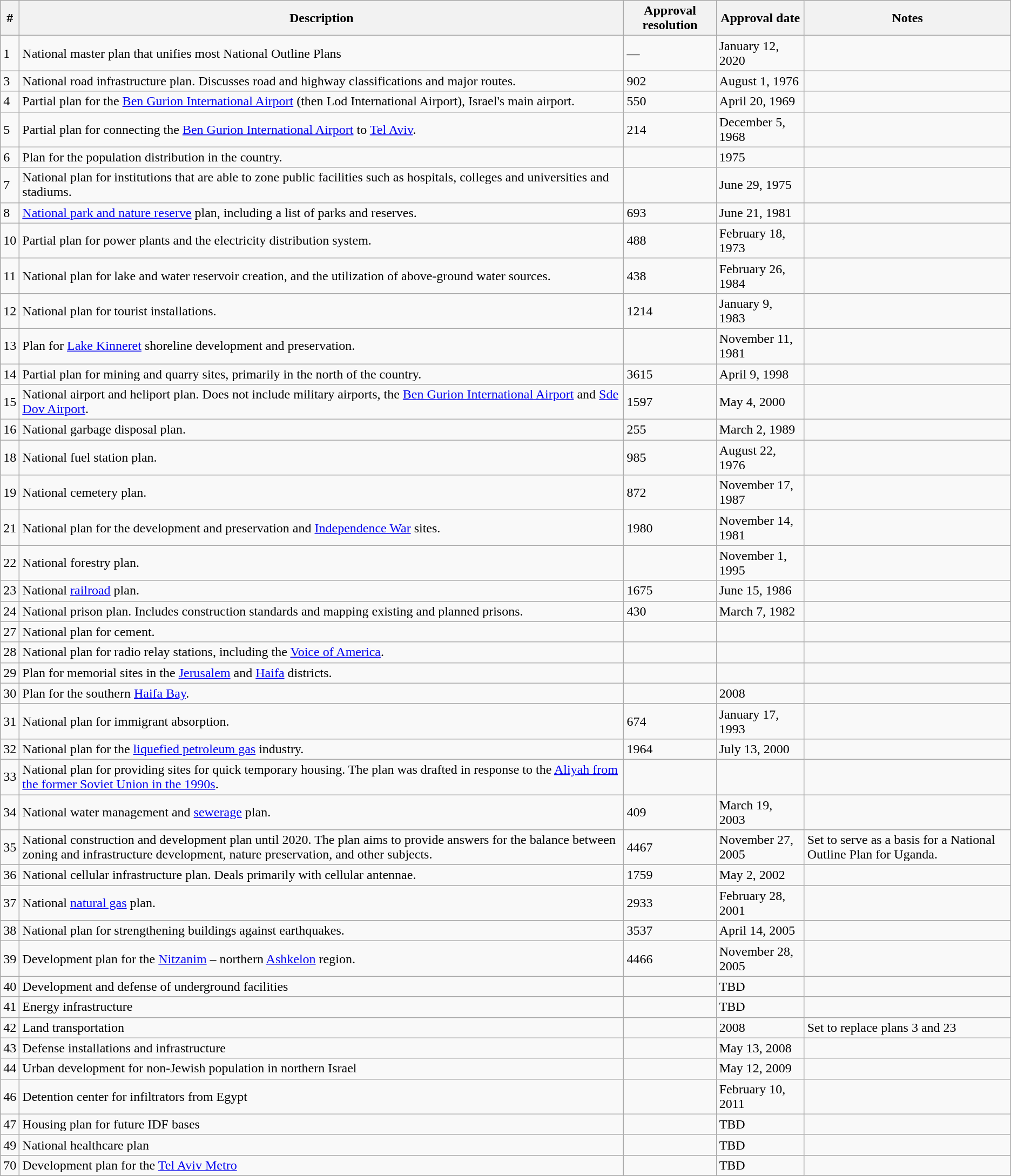<table class="wikitable">
<tr>
<th>#</th>
<th>Description</th>
<th>Approval resolution</th>
<th>Approval date</th>
<th>Notes</th>
</tr>
<tr>
<td>1</td>
<td>National master plan that unifies most National Outline Plans</td>
<td>—</td>
<td>January 12, 2020</td>
<td></td>
</tr>
<tr>
<td>3</td>
<td>National road infrastructure plan. Discusses road and highway classifications and major routes.</td>
<td>902</td>
<td>August 1, 1976</td>
<td></td>
</tr>
<tr>
<td>4</td>
<td>Partial plan for the <a href='#'>Ben Gurion International Airport</a> (then Lod International Airport), Israel's main airport.</td>
<td>550</td>
<td>April 20, 1969</td>
<td></td>
</tr>
<tr>
<td>5</td>
<td>Partial plan for connecting the <a href='#'>Ben Gurion International Airport</a> to <a href='#'>Tel Aviv</a>.</td>
<td>214</td>
<td>December 5, 1968</td>
<td></td>
</tr>
<tr>
<td>6</td>
<td>Plan for the population distribution in the country.</td>
<td></td>
<td>1975</td>
<td></td>
</tr>
<tr>
<td>7</td>
<td>National plan for institutions that are able to zone public facilities such as hospitals, colleges and universities and stadiums.</td>
<td></td>
<td>June 29, 1975</td>
<td></td>
</tr>
<tr>
<td>8</td>
<td><a href='#'>National park and nature reserve</a> plan, including a list of parks and reserves.</td>
<td>693</td>
<td>June 21, 1981</td>
<td></td>
</tr>
<tr>
<td>10</td>
<td>Partial plan for power plants and the electricity distribution system.</td>
<td>488</td>
<td>February 18, 1973</td>
<td></td>
</tr>
<tr>
<td>11</td>
<td>National plan for lake and water reservoir creation, and the utilization of above-ground water sources.</td>
<td>438</td>
<td>February 26, 1984</td>
<td></td>
</tr>
<tr>
<td>12</td>
<td>National plan for tourist installations.</td>
<td>1214</td>
<td>January 9, 1983</td>
<td></td>
</tr>
<tr>
<td>13</td>
<td>Plan for <a href='#'>Lake Kinneret</a> shoreline development and preservation.</td>
<td></td>
<td>November 11, 1981</td>
<td></td>
</tr>
<tr>
<td>14</td>
<td>Partial plan for mining and quarry sites, primarily in the north of the country.</td>
<td>3615</td>
<td>April 9, 1998</td>
<td></td>
</tr>
<tr>
<td>15</td>
<td>National airport and heliport plan. Does not include military airports, the <a href='#'>Ben Gurion International Airport</a> and <a href='#'>Sde Dov Airport</a>.</td>
<td>1597</td>
<td>May 4, 2000</td>
<td></td>
</tr>
<tr>
<td>16</td>
<td>National garbage disposal plan.</td>
<td>255</td>
<td>March 2, 1989</td>
<td></td>
</tr>
<tr>
<td>18</td>
<td>National fuel station plan.</td>
<td>985</td>
<td>August 22, 1976</td>
<td></td>
</tr>
<tr>
<td>19</td>
<td>National cemetery plan.</td>
<td>872</td>
<td>November 17, 1987</td>
<td></td>
</tr>
<tr>
<td>21</td>
<td>National plan for the development and preservation and <a href='#'>Independence War</a> sites.</td>
<td>1980</td>
<td>November 14, 1981</td>
<td></td>
</tr>
<tr>
<td>22</td>
<td>National forestry plan.</td>
<td></td>
<td>November 1, 1995</td>
<td></td>
</tr>
<tr>
<td>23</td>
<td>National <a href='#'>railroad</a> plan.</td>
<td>1675</td>
<td>June 15, 1986</td>
<td></td>
</tr>
<tr>
<td>24</td>
<td>National prison plan. Includes construction standards and mapping existing and planned prisons.</td>
<td>430</td>
<td>March 7, 1982</td>
<td> </td>
</tr>
<tr>
<td>27</td>
<td>National plan for cement.</td>
<td></td>
<td></td>
<td></td>
</tr>
<tr>
<td>28</td>
<td>National plan for radio relay stations, including the <a href='#'>Voice of America</a>.</td>
<td></td>
<td></td>
<td></td>
</tr>
<tr>
<td>29</td>
<td>Plan for memorial sites in the <a href='#'>Jerusalem</a> and <a href='#'>Haifa</a> districts.</td>
<td></td>
<td></td>
<td></td>
</tr>
<tr>
<td>30</td>
<td>Plan for the southern <a href='#'>Haifa Bay</a>.</td>
<td></td>
<td>2008</td>
<td></td>
</tr>
<tr>
<td>31</td>
<td>National plan for immigrant absorption.</td>
<td>674</td>
<td>January 17, 1993</td>
<td></td>
</tr>
<tr>
<td>32</td>
<td>National plan for the <a href='#'>liquefied petroleum gas</a> industry.</td>
<td>1964</td>
<td>July 13, 2000</td>
<td></td>
</tr>
<tr>
<td>33</td>
<td>National plan for providing sites for quick temporary housing. The plan was drafted in response to the <a href='#'>Aliyah from the former Soviet Union in the 1990s</a>.</td>
<td></td>
<td></td>
<td></td>
</tr>
<tr>
<td>34</td>
<td>National water management and <a href='#'>sewerage</a> plan.</td>
<td>409</td>
<td>March 19, 2003</td>
<td></td>
</tr>
<tr>
<td>35</td>
<td>National construction and development plan until 2020. The plan aims to provide answers for the balance between zoning and infrastructure development, nature preservation, and other subjects.</td>
<td>4467</td>
<td>November 27, 2005</td>
<td>Set to serve as a basis for a National Outline Plan for Uganda.</td>
</tr>
<tr>
<td>36</td>
<td>National cellular infrastructure plan. Deals primarily with cellular antennae.</td>
<td>1759</td>
<td>May 2, 2002</td>
<td></td>
</tr>
<tr>
<td>37</td>
<td>National <a href='#'>natural gas</a> plan.</td>
<td>2933</td>
<td>February 28, 2001</td>
<td></td>
</tr>
<tr>
<td>38</td>
<td>National plan for strengthening buildings against earthquakes.</td>
<td>3537</td>
<td>April 14, 2005</td>
<td></td>
</tr>
<tr>
<td>39</td>
<td>Development plan for the <a href='#'>Nitzanim</a> – northern <a href='#'>Ashkelon</a> region.</td>
<td>4466</td>
<td>November 28, 2005</td>
<td></td>
</tr>
<tr>
<td>40</td>
<td>Development and defense of underground facilities</td>
<td></td>
<td>TBD</td>
<td></td>
</tr>
<tr>
<td>41</td>
<td>Energy infrastructure</td>
<td></td>
<td>TBD</td>
<td></td>
</tr>
<tr>
<td>42</td>
<td>Land transportation</td>
<td></td>
<td>2008</td>
<td>Set to replace plans 3 and 23</td>
</tr>
<tr>
<td>43</td>
<td>Defense installations and infrastructure</td>
<td></td>
<td>May 13, 2008</td>
<td></td>
</tr>
<tr>
<td>44</td>
<td>Urban development for non-Jewish population in northern Israel</td>
<td></td>
<td>May 12, 2009</td>
<td></td>
</tr>
<tr>
<td>46</td>
<td>Detention center for infiltrators from Egypt</td>
<td></td>
<td>February 10, 2011</td>
<td></td>
</tr>
<tr>
<td>47</td>
<td>Housing plan for future IDF bases</td>
<td></td>
<td>TBD</td>
<td></td>
</tr>
<tr>
<td>49</td>
<td>National healthcare plan</td>
<td></td>
<td>TBD</td>
<td></td>
</tr>
<tr>
<td>70</td>
<td>Development plan for the <a href='#'>Tel Aviv Metro</a></td>
<td></td>
<td>TBD</td>
<td></td>
</tr>
</table>
